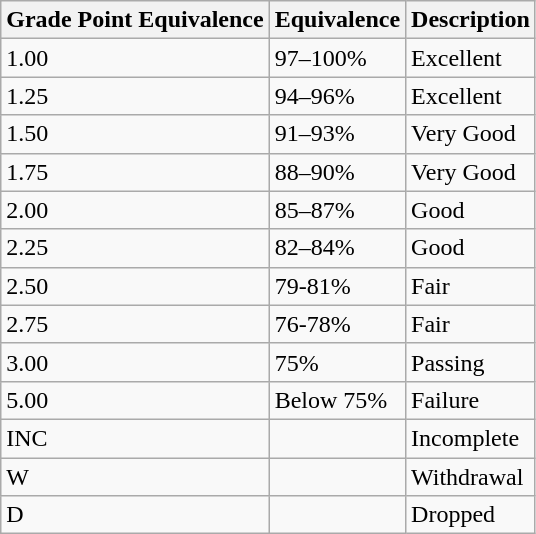<table class="wikitable">
<tr>
<th>Grade Point Equivalence</th>
<th>Equivalence</th>
<th>Description</th>
</tr>
<tr>
<td>1.00</td>
<td>97–100%</td>
<td>Excellent</td>
</tr>
<tr>
<td>1.25</td>
<td>94–96%</td>
<td>Excellent</td>
</tr>
<tr>
<td>1.50</td>
<td>91–93%</td>
<td>Very Good</td>
</tr>
<tr>
<td>1.75</td>
<td>88–90%</td>
<td>Very Good</td>
</tr>
<tr>
<td>2.00</td>
<td>85–87%</td>
<td>Good</td>
</tr>
<tr>
<td>2.25</td>
<td>82–84%</td>
<td>Good</td>
</tr>
<tr>
<td>2.50</td>
<td>79-81%</td>
<td>Fair</td>
</tr>
<tr>
<td>2.75</td>
<td>76-78%</td>
<td>Fair</td>
</tr>
<tr>
<td>3.00</td>
<td>75%</td>
<td>Passing</td>
</tr>
<tr>
<td>5.00</td>
<td>Below 75%</td>
<td>Failure</td>
</tr>
<tr>
<td>INC</td>
<td></td>
<td>Incomplete</td>
</tr>
<tr>
<td>W</td>
<td></td>
<td>Withdrawal</td>
</tr>
<tr>
<td>D</td>
<td></td>
<td>Dropped</td>
</tr>
</table>
